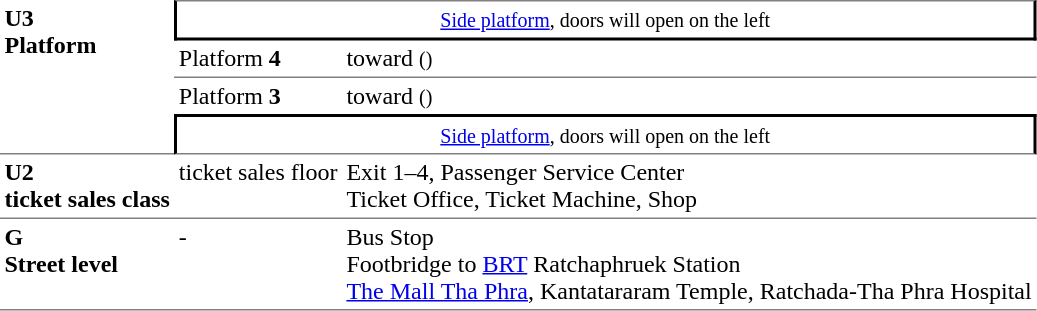<table table border=0 cellspacing=0 cellpadding=3>
<tr>
<td style = "border-bottom:solid 1px gray;" rowspan=4 valign=top><strong>U3<br>Platform<br></strong></td>
<td style = "border-top:solid 1px gray;border-right:solid 2px black;border-left:solid 2px black;border-bottom:solid 2px black;text-align:center;" colspan=2><small><a href='#'>Side platform</a>, doors will open on the left</small></td>
</tr>
<tr>
<td style = "border-bottom:solid 1px gray;">Platform <span><strong>4</strong></span></td>
<td style = "border-bottom:solid 1px gray;"> toward  <small>()</small></td>
</tr>
<tr>
<td>Platform <span><strong>3</strong></span></td>
<td> toward  <small>()</small></td>
</tr>
<tr>
<td style = "border-top:solid 2px black;border-right:solid 2px black;border-left:solid 2px black;border-bottom:solid 1px gray;text-align:center;" colspan=2><small><a href='#'>Side platform</a>, doors will open on the left</small></td>
</tr>
<tr>
<td style = "border-bottom:solid 1px gray;" rowspan=1 valign=top><strong>U2<br>ticket sales class<br></strong></td>
<td style = "border-bottom:solid 1px gray;" valign=top>ticket sales floor</td>
<td style = "border-bottom:solid 1px gray;" valign=top>Exit 1–4, Passenger Service Center<br>Ticket Office, Ticket Machine, Shop</td>
</tr>
<tr>
<td style = "border-bottom:solid 1px gray;" rowspan=1 valign=top><strong>G<br>Street level<br></strong></td>
<td style = "border-bottom:solid 1px gray;" valign=top>-</td>
<td style = "border-bottom:solid 1px gray;" valign=top>Bus Stop<br>Footbridge to <a href='#'>BRT</a> Ratchaphruek Station<br><a href='#'>The Mall Tha Phra</a>, Kantatararam Temple, Ratchada-Tha Phra Hospital</td>
</tr>
</table>
